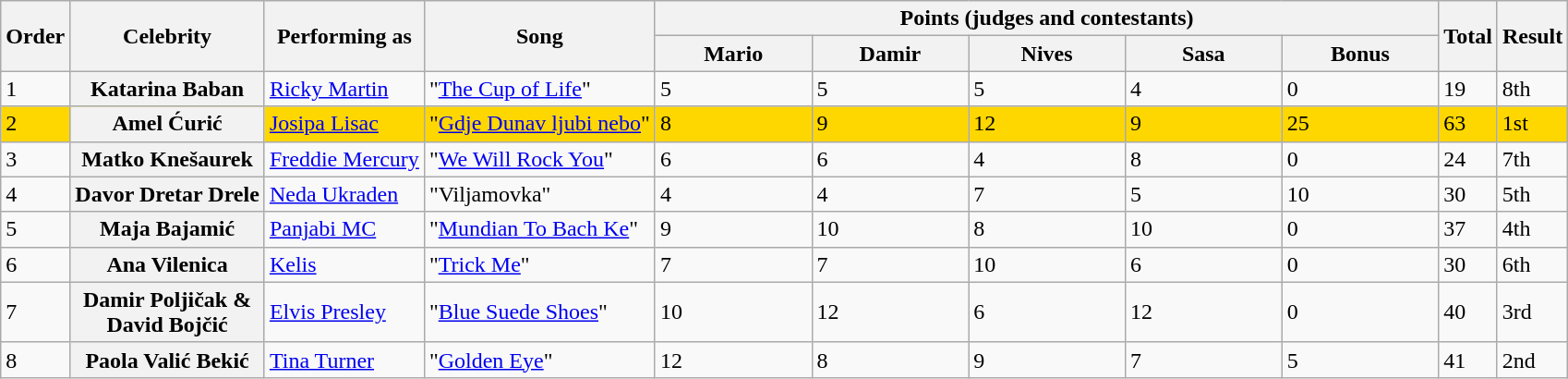<table class=wikitable>
<tr>
<th rowspan="2">Order</th>
<th rowspan="2">Celebrity</th>
<th rowspan="2">Performing as</th>
<th rowspan="2">Song</th>
<th colspan="5" style="width:50%;">Points (judges and contestants)</th>
<th rowspan="2">Total</th>
<th rowspan="2">Result</th>
</tr>
<tr>
<th style="width:10%;">Mario</th>
<th style="width:10%;">Damir</th>
<th style="width:10%;">Nives</th>
<th style="width:10%;">Sasa</th>
<th style="width:10%;">Bonus</th>
</tr>
<tr>
<td>1</td>
<th scope="row">Katarina Baban</th>
<td><a href='#'>Ricky Martin</a></td>
<td>"<a href='#'>The Cup of Life</a>"</td>
<td>5</td>
<td>5</td>
<td>5</td>
<td>4</td>
<td>0</td>
<td>19</td>
<td>8th</td>
</tr>
<tr style="background:gold;">
<td>2</td>
<th scope="row">Amel Ćurić</th>
<td><a href='#'>Josipa Lisac</a></td>
<td>"<a href='#'>Gdje Dunav ljubi nebo</a>"</td>
<td>8</td>
<td>9</td>
<td>12</td>
<td>9</td>
<td>25</td>
<td>63</td>
<td>1st</td>
</tr>
<tr>
<td>3</td>
<th scope="row">Matko Knešaurek</th>
<td><a href='#'>Freddie Mercury</a></td>
<td>"<a href='#'>We Will Rock You</a>"</td>
<td>6</td>
<td>6</td>
<td>4</td>
<td>8</td>
<td>0</td>
<td>24</td>
<td>7th</td>
</tr>
<tr>
<td>4</td>
<th scope="row">Davor Dretar Drele</th>
<td><a href='#'>Neda Ukraden</a></td>
<td>"Viljamovka"</td>
<td>4</td>
<td>4</td>
<td>7</td>
<td>5</td>
<td>10</td>
<td>30</td>
<td>5th</td>
</tr>
<tr>
<td>5</td>
<th scope="row">Maja Bajamić</th>
<td><a href='#'>Panjabi MC</a></td>
<td>"<a href='#'>Mundian To Bach Ke</a>"</td>
<td>9</td>
<td>10</td>
<td>8</td>
<td>10</td>
<td>0</td>
<td>37</td>
<td>4th</td>
</tr>
<tr>
<td>6</td>
<th scope="row">Ana Vilenica</th>
<td><a href='#'>Kelis</a></td>
<td>"<a href='#'>Trick Me</a>"</td>
<td>7</td>
<td>7</td>
<td>10</td>
<td>6</td>
<td>0</td>
<td>30</td>
<td>6th</td>
</tr>
<tr>
<td>7</td>
<th scope="row">Damir Poljičak &<br>David Bojčić</th>
<td><a href='#'>Elvis Presley</a></td>
<td>"<a href='#'>Blue Suede Shoes</a>"</td>
<td>10</td>
<td>12</td>
<td>6</td>
<td>12</td>
<td>0</td>
<td>40</td>
<td>3rd</td>
</tr>
<tr>
<td>8</td>
<th scope="row">Paola Valić Bekić</th>
<td><a href='#'>Tina Turner</a></td>
<td>"<a href='#'>Golden Eye</a>"</td>
<td>12</td>
<td>8</td>
<td>9</td>
<td>7</td>
<td>5</td>
<td>41</td>
<td>2nd</td>
</tr>
</table>
